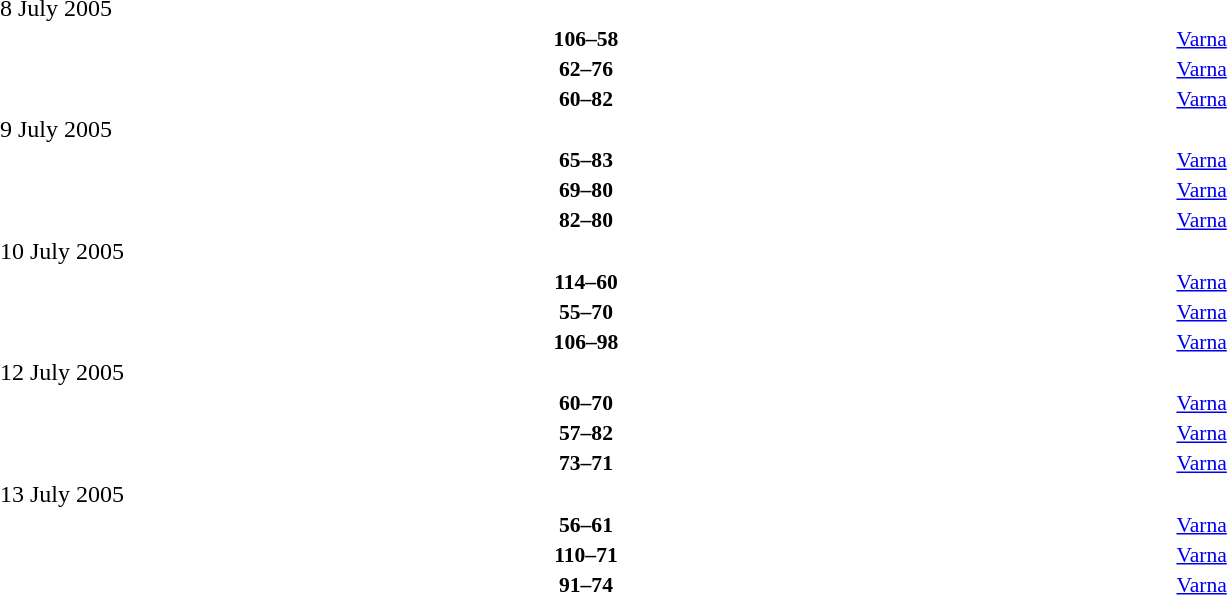<table style="width:100%;" cellspacing="1">
<tr>
<th width=25%></th>
<th width=3%></th>
<th width=6%></th>
<th width=3%></th>
<th width=25%></th>
</tr>
<tr>
<td>8 July 2005</td>
</tr>
<tr style=font-size:90%>
<td align=right><strong></strong></td>
<td></td>
<td align=center><strong>106–58</strong></td>
<td></td>
<td><strong></strong></td>
<td><a href='#'>Varna</a></td>
</tr>
<tr style=font-size:90%>
<td align=right><strong></strong></td>
<td></td>
<td align=center><strong>62–76</strong></td>
<td></td>
<td><strong></strong></td>
<td><a href='#'>Varna</a></td>
</tr>
<tr style=font-size:90%>
<td align=right><strong></strong></td>
<td></td>
<td align=center><strong>60–82</strong></td>
<td></td>
<td><strong></strong></td>
<td><a href='#'>Varna</a></td>
</tr>
<tr>
<td>9 July 2005</td>
</tr>
<tr style=font-size:90%>
<td align=right><strong></strong></td>
<td></td>
<td align=center><strong>65–83</strong></td>
<td></td>
<td><strong></strong></td>
<td><a href='#'>Varna</a></td>
</tr>
<tr style=font-size:90%>
<td align=right><strong></strong></td>
<td></td>
<td align=center><strong>69–80</strong></td>
<td></td>
<td><strong></strong></td>
<td><a href='#'>Varna</a></td>
</tr>
<tr style=font-size:90%>
<td align=right><strong></strong></td>
<td></td>
<td align=center><strong>82–80</strong></td>
<td></td>
<td><strong></strong></td>
<td><a href='#'>Varna</a></td>
</tr>
<tr>
<td>10 July 2005</td>
</tr>
<tr style=font-size:90%>
<td align=right><strong></strong></td>
<td></td>
<td align=center><strong>114–60</strong></td>
<td></td>
<td><strong></strong></td>
<td><a href='#'>Varna</a></td>
</tr>
<tr style=font-size:90%>
<td align=right><strong></strong></td>
<td></td>
<td align=center><strong>55–70</strong></td>
<td></td>
<td><strong></strong></td>
<td><a href='#'>Varna</a></td>
</tr>
<tr style=font-size:90%>
<td align=right><strong></strong></td>
<td></td>
<td align=center><strong>106–98</strong></td>
<td></td>
<td><strong></strong></td>
<td><a href='#'>Varna</a></td>
</tr>
<tr>
<td>12 July 2005</td>
</tr>
<tr style=font-size:90%>
<td align=right><strong></strong></td>
<td></td>
<td align=center><strong>60–70</strong></td>
<td></td>
<td><strong></strong></td>
<td><a href='#'>Varna</a></td>
</tr>
<tr style=font-size:90%>
<td align=right><strong></strong></td>
<td></td>
<td align=center><strong>57–82</strong></td>
<td></td>
<td><strong></strong></td>
<td><a href='#'>Varna</a></td>
</tr>
<tr style=font-size:90%>
<td align=right><strong></strong></td>
<td></td>
<td align=center><strong>73–71</strong></td>
<td></td>
<td><strong></strong></td>
<td><a href='#'>Varna</a></td>
</tr>
<tr>
<td>13 July 2005</td>
</tr>
<tr style=font-size:90%>
<td align=right><strong></strong></td>
<td></td>
<td align=center><strong>56–61</strong></td>
<td></td>
<td><strong></strong></td>
<td><a href='#'>Varna</a></td>
</tr>
<tr style=font-size:90%>
<td align=right><strong></strong></td>
<td></td>
<td align=center><strong>110–71</strong></td>
<td></td>
<td><strong></strong></td>
<td><a href='#'>Varna</a></td>
</tr>
<tr style=font-size:90%>
<td align=right><strong></strong></td>
<td></td>
<td align=center><strong>91–74</strong></td>
<td></td>
<td><strong></strong></td>
<td><a href='#'>Varna</a></td>
</tr>
</table>
